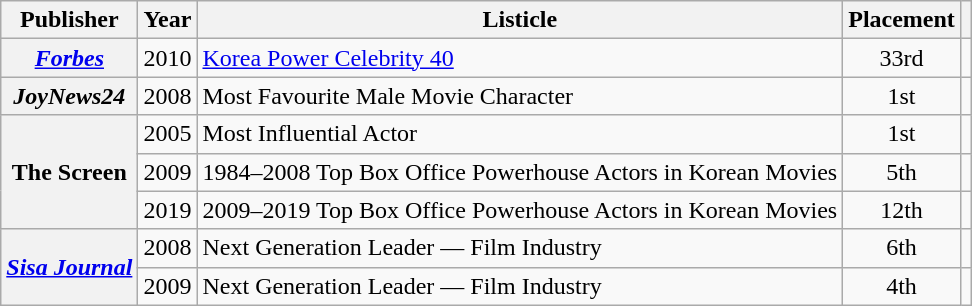<table class="wikitable plainrowheaders sortable" style="margin-right: 0;">
<tr>
<th scope="col">Publisher</th>
<th scope="col">Year</th>
<th scope="col">Listicle</th>
<th scope="col">Placement</th>
<th scope="col" class="unsortable"></th>
</tr>
<tr>
<th scope="row"><em><a href='#'>Forbes</a></em></th>
<td>2010</td>
<td><a href='#'>Korea Power Celebrity 40</a></td>
<td style="text-align:center;">33rd</td>
<td style="text-align:center;"></td>
</tr>
<tr>
<th scope="row"><em>JoyNews24</em></th>
<td>2008</td>
<td>Most Favourite Male Movie Character</td>
<td style="text-align:center;">1st</td>
<td style="text-align:center;"></td>
</tr>
<tr>
<th rowspan="3" scope="row">The Screen</th>
<td>2005</td>
<td>Most Influential Actor</td>
<td style="text-align:center;">1st</td>
<td style="text-align:center;"></td>
</tr>
<tr>
<td>2009</td>
<td>1984–2008 Top Box Office Powerhouse Actors in Korean Movies</td>
<td style="text-align:center;">5th</td>
<td style="text-align:center;"></td>
</tr>
<tr>
<td>2019</td>
<td>2009–2019 Top Box Office Powerhouse Actors in Korean Movies</td>
<td style="text-align:center;">12th</td>
<td style="text-align:center;"></td>
</tr>
<tr>
<th rowspan="2" scope="row"><em><a href='#'>Sisa Journal</a></em></th>
<td>2008</td>
<td>Next Generation Leader — Film Industry</td>
<td style="text-align:center;">6th</td>
<td style="text-align:center;"></td>
</tr>
<tr>
<td>2009</td>
<td>Next Generation Leader — Film Industry</td>
<td style="text-align:center;">4th</td>
<td style="text-align:center;"></td>
</tr>
</table>
